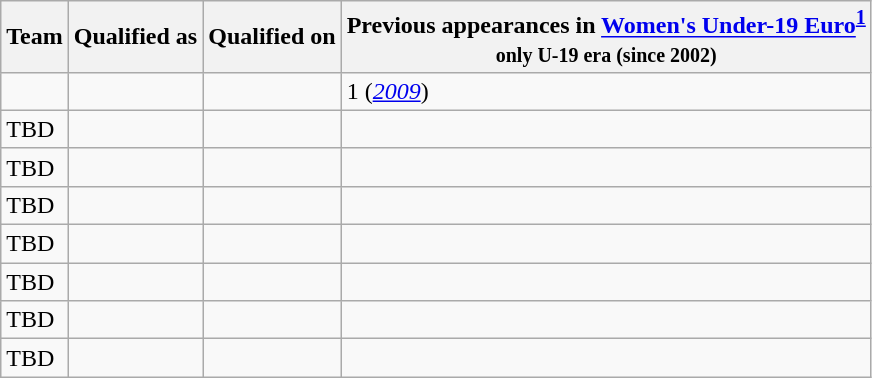<table class="wikitable sortable">
<tr>
<th>Team</th>
<th>Qualified as</th>
<th>Qualified on</th>
<th data-sort-type="number">Previous appearances in <a href='#'>Women's Under-19 Euro</a><sup><a href='#'>1</a></sup><br><small>only U-19 era (since 2002)</small></th>
</tr>
<tr>
<td></td>
<td></td>
<td></td>
<td>1 (<em><a href='#'>2009</a></em>)</td>
</tr>
<tr>
<td>TBD</td>
<td></td>
<td></td>
<td></td>
</tr>
<tr>
<td>TBD</td>
<td></td>
<td></td>
<td></td>
</tr>
<tr>
<td>TBD</td>
<td></td>
<td></td>
<td></td>
</tr>
<tr>
<td>TBD</td>
<td></td>
<td></td>
<td></td>
</tr>
<tr>
<td>TBD</td>
<td></td>
<td></td>
<td></td>
</tr>
<tr>
<td>TBD</td>
<td></td>
<td></td>
<td></td>
</tr>
<tr>
<td>TBD</td>
<td></td>
<td></td>
<td></td>
</tr>
</table>
